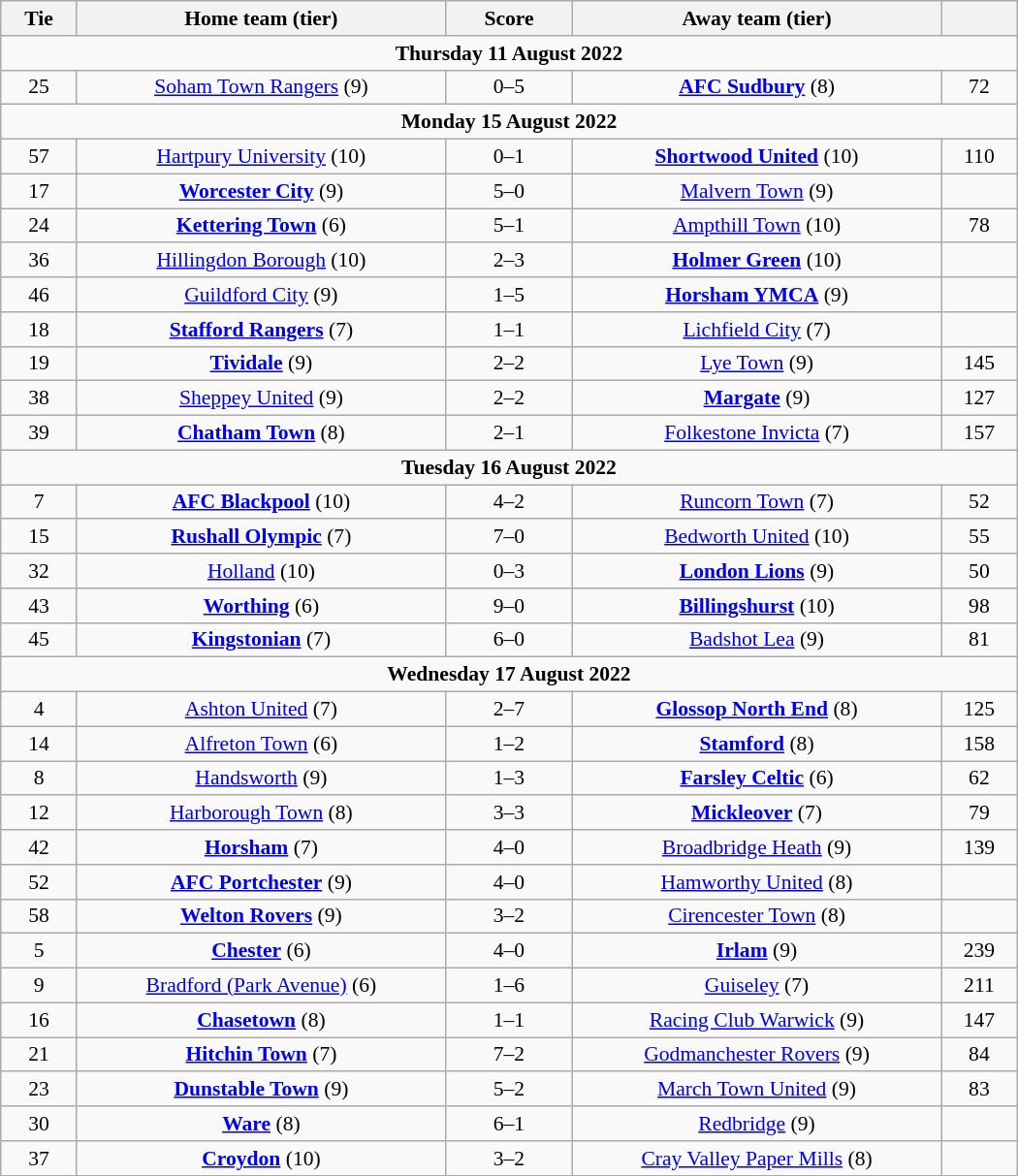<table class="wikitable" style="width:700px;text-align:center;font-size:90%">
<tr>
<th scope="col" style="width: 7.50%">Tie</th>
<th scope="col" style="width:36.25%">Home team (tier)</th>
<th scope="col" style="width:12.50%">Score</th>
<th scope="col" style="width:36.25%">Away team (tier)</th>
<th scope="col" style="width: 7.50%"></th>
</tr>
<tr>
<td colspan="5"><strong>Thursday 11 August 2022</strong></td>
</tr>
<tr>
<td>25</td>
<td><a href='#'>Soham Town Rangers</a> (9)</td>
<td>0–5</td>
<td><strong><a href='#'>AFC Sudbury</a></strong> (8)</td>
<td>72</td>
</tr>
<tr>
<td colspan="5"><strong>Monday 15 August 2022</strong></td>
</tr>
<tr>
<td>57</td>
<td><a href='#'> Hartpury University</a> (10)</td>
<td>0–1</td>
<td><strong><a href='#'> Shortwood United</a></strong> (10)</td>
<td>110</td>
</tr>
<tr>
<td>17</td>
<td><strong><a href='#'>Worcester City</a></strong> (9)</td>
<td>5–0</td>
<td><a href='#'>Malvern Town</a> (9)</td>
<td></td>
</tr>
<tr>
<td>24</td>
<td><strong><a href='#'>Kettering Town</a></strong> (6)</td>
<td>5–1</td>
<td><a href='#'>Ampthill Town</a> (10)</td>
<td>78</td>
</tr>
<tr>
<td>36</td>
<td><a href='#'>Hillingdon Borough</a> (10)</td>
<td>2–3</td>
<td><strong><a href='#'> Holmer Green</a></strong> (10)</td>
<td></td>
</tr>
<tr>
<td>46</td>
<td><a href='#'>Guildford City</a> (9)</td>
<td>1–5</td>
<td><strong><a href='#'>Horsham YMCA</a></strong> (9)</td>
<td></td>
</tr>
<tr>
<td>18</td>
<td><strong><a href='#'>Stafford Rangers</a></strong> (7)</td>
<td>1–1 </td>
<td><a href='#'>Lichfield City</a> (7)</td>
<td></td>
</tr>
<tr>
<td>19</td>
<td><strong><a href='#'> Tividale</a></strong> (9)</td>
<td>2–2 </td>
<td><a href='#'>Lye Town</a> (9)</td>
<td>145</td>
</tr>
<tr>
<td>38</td>
<td><a href='#'>Sheppey United</a> (9)</td>
<td>2–2 </td>
<td><strong><a href='#'>Margate</a></strong> (9)</td>
<td>127</td>
</tr>
<tr>
<td>39</td>
<td><strong><a href='#'>Chatham Town</a></strong> (8)</td>
<td>2–1</td>
<td><a href='#'>Folkestone Invicta</a> (7)</td>
<td>157</td>
</tr>
<tr>
<td colspan="5"><strong>Tuesday 16 August 2022</strong></td>
</tr>
<tr>
<td>7</td>
<td><strong><a href='#'>AFC Blackpool</a></strong> (10)</td>
<td>4–2</td>
<td><a href='#'> Runcorn Town</a> (7)</td>
<td>52</td>
</tr>
<tr>
<td>15</td>
<td><strong><a href='#'>Rushall Olympic</a></strong> (7)</td>
<td>7–0</td>
<td><a href='#'>Bedworth United</a> (10)</td>
<td>55</td>
</tr>
<tr>
<td>32</td>
<td><a href='#'>Holland</a> (10)</td>
<td>0–3</td>
<td><strong><a href='#'>London Lions</a></strong> (9)</td>
<td>50</td>
</tr>
<tr>
<td>43</td>
<td><strong><a href='#'>Worthing</a></strong> (6)</td>
<td>9–0</td>
<td><strong><a href='#'> Billingshurst</a></strong> (10)</td>
<td>98</td>
</tr>
<tr>
<td>45</td>
<td><strong><a href='#'>Kingstonian</a></strong> (7)</td>
<td>6–0</td>
<td><a href='#'> Badshot Lea</a> (9)</td>
<td>81</td>
</tr>
<tr>
<td colspan="5"><strong>Wednesday 17 August 2022</strong></td>
</tr>
<tr>
<td>4</td>
<td><a href='#'>Ashton United</a> (7)</td>
<td>2–7</td>
<td><strong><a href='#'> Glossop North End</a></strong> (8)</td>
<td>125</td>
</tr>
<tr>
<td>14</td>
<td><a href='#'>Alfreton Town</a> (6)</td>
<td>1–2</td>
<td><strong><a href='#'>Stamford</a></strong> (8)</td>
<td>158</td>
</tr>
<tr>
<td>8</td>
<td><a href='#'>Handsworth</a> (9)</td>
<td>1–3</td>
<td><strong><a href='#'>Farsley Celtic</a></strong> (6)</td>
<td>62</td>
</tr>
<tr>
<td>12</td>
<td><a href='#'>Harborough Town</a> (8)</td>
<td>3–3 </td>
<td><strong><a href='#'>Mickleover</a></strong> (7)</td>
<td>79</td>
</tr>
<tr>
<td>42</td>
<td><strong><a href='#'>Horsham</a></strong> (7)</td>
<td>4–0</td>
<td><a href='#'>Broadbridge Heath</a> (9)</td>
<td>139</td>
</tr>
<tr>
<td>52</td>
<td><strong><a href='#'>AFC Portchester</a></strong> (9)</td>
<td>4–0</td>
<td><a href='#'>Hamworthy United</a> (8)</td>
<td></td>
</tr>
<tr>
<td>58</td>
<td><strong><a href='#'>Welton Rovers</a></strong> (9)</td>
<td>3–2</td>
<td><a href='#'> Cirencester Town</a> (8)</td>
<td></td>
</tr>
<tr>
<td>5</td>
<td><strong><a href='#'>Chester</a></strong> (6)</td>
<td>4–0</td>
<td><strong><a href='#'>Irlam</a></strong> (9)</td>
<td>239</td>
</tr>
<tr>
<td>9</td>
<td><a href='#'>Bradford (Park Avenue)</a> (6)</td>
<td>1–6</td>
<td><a href='#'> Guiseley</a> (7)</td>
<td>211</td>
</tr>
<tr>
<td>16</td>
<td><strong><a href='#'>Chasetown</a></strong> (8)</td>
<td>1–1 </td>
<td><a href='#'> Racing Club Warwick</a> (9)</td>
<td>147</td>
</tr>
<tr>
<td>21</td>
<td><strong><a href='#'>Hitchin Town</a></strong> (7)</td>
<td>7–2</td>
<td><a href='#'> Godmanchester Rovers</a> (9)</td>
<td>84</td>
</tr>
<tr>
<td>23</td>
<td><strong><a href='#'>Dunstable Town</a></strong> (9)</td>
<td>5–2</td>
<td><a href='#'> March Town United</a> (9)</td>
<td>83</td>
</tr>
<tr>
<td>30</td>
<td><strong><a href='#'>Ware</a></strong> (8)</td>
<td>6–1</td>
<td><a href='#'>Redbridge</a> (9)</td>
<td></td>
</tr>
<tr>
<td>37</td>
<td><strong><a href='#'>Croydon</a></strong> (10)</td>
<td>3–2</td>
<td><a href='#'>Cray Valley Paper Mills</a> (8)</td>
<td></td>
</tr>
<tr>
</tr>
</table>
